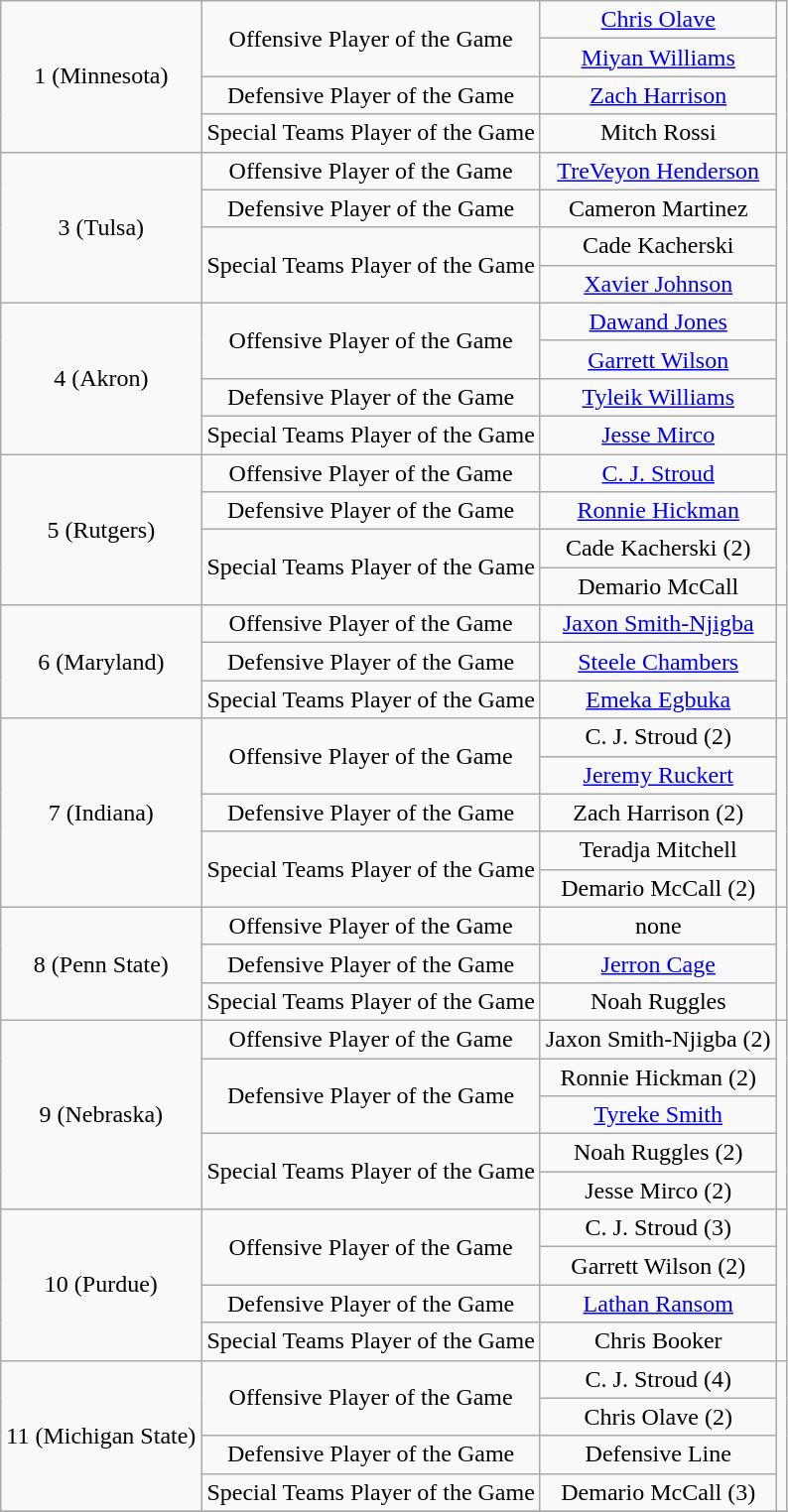<table class="wikitable sortable sortable" style="text-align: center">
<tr>
<td rowspan="4">1 (Minnesota)</td>
<td rowspan="2">Offensive Player of the Game</td>
<td><a href='#'>Chris Olave</a></td>
<td rowspan="4"></td>
</tr>
<tr>
<td><a href='#'>Miyan Williams</a></td>
</tr>
<tr>
<td>Defensive Player of the Game</td>
<td><a href='#'>Zach Harrison</a></td>
</tr>
<tr>
<td>Special Teams Player of the Game</td>
<td>Mitch Rossi</td>
</tr>
<tr>
<td rowspan="4">3 (Tulsa)</td>
<td>Offensive Player of the Game</td>
<td><a href='#'>TreVeyon Henderson</a></td>
<td rowspan="4"></td>
</tr>
<tr>
<td>Defensive Player of the Game</td>
<td>Cameron Martinez</td>
</tr>
<tr>
<td rowspan="2">Special Teams Player of the Game</td>
<td>Cade Kacherski</td>
</tr>
<tr>
<td><a href='#'>Xavier Johnson</a></td>
</tr>
<tr>
<td rowspan="4">4 (Akron)</td>
<td rowspan="2">Offensive Player of the Game</td>
<td><a href='#'>Dawand Jones</a></td>
<td rowspan="4"></td>
</tr>
<tr>
<td><a href='#'>Garrett Wilson</a></td>
</tr>
<tr>
<td>Defensive Player of the Game</td>
<td><a href='#'>Tyleik Williams</a></td>
</tr>
<tr>
<td>Special Teams Player of the Game</td>
<td><a href='#'>Jesse Mirco</a></td>
</tr>
<tr>
<td rowspan="4">5 (Rutgers)</td>
<td>Offensive Player of the Game</td>
<td><a href='#'>C. J. Stroud</a></td>
<td rowspan="4"></td>
</tr>
<tr>
<td>Defensive Player of the Game</td>
<td><a href='#'>Ronnie Hickman</a></td>
</tr>
<tr>
<td rowspan="2">Special Teams Player of the Game</td>
<td>Cade Kacherski (2)</td>
</tr>
<tr>
<td>Demario McCall</td>
</tr>
<tr>
<td rowspan="3">6 (Maryland)</td>
<td>Offensive Player of the Game</td>
<td><a href='#'>Jaxon Smith-Njigba</a></td>
<td rowspan="3"></td>
</tr>
<tr>
<td>Defensive Player of the Game</td>
<td><a href='#'>Steele Chambers</a></td>
</tr>
<tr>
<td>Special Teams Player of the Game</td>
<td><a href='#'>Emeka Egbuka</a></td>
</tr>
<tr>
<td rowspan="5">7 (Indiana)</td>
<td rowspan="2">Offensive Player of the Game</td>
<td>C. J. Stroud (2)</td>
<td rowspan="5"></td>
</tr>
<tr>
<td><a href='#'>Jeremy Ruckert</a></td>
</tr>
<tr>
<td>Defensive Player of the Game</td>
<td>Zach Harrison (2)</td>
</tr>
<tr>
<td rowspan="2">Special Teams Player of the Game</td>
<td>Teradja Mitchell</td>
</tr>
<tr>
<td>Demario McCall (2)</td>
</tr>
<tr>
<td rowspan="3">8 (Penn State)</td>
<td>Offensive Player of the Game</td>
<td>none</td>
<td rowspan="3"></td>
</tr>
<tr>
<td>Defensive Player of the Game</td>
<td><a href='#'>Jerron Cage</a></td>
</tr>
<tr>
<td>Special Teams Player of the Game</td>
<td>Noah Ruggles</td>
</tr>
<tr>
<td rowspan="5">9 (Nebraska)</td>
<td>Offensive Player of the Game</td>
<td>Jaxon Smith-Njigba (2)</td>
<td rowspan="5"></td>
</tr>
<tr>
<td rowspan="2">Defensive Player of the Game</td>
<td>Ronnie Hickman (2)</td>
</tr>
<tr>
<td><a href='#'>Tyreke Smith</a></td>
</tr>
<tr>
<td rowspan="2">Special Teams Player of the Game</td>
<td>Noah Ruggles (2)</td>
</tr>
<tr>
<td>Jesse Mirco (2)</td>
</tr>
<tr>
<td rowspan="4">10 (Purdue)</td>
<td rowspan="2">Offensive Player of the Game</td>
<td>C. J. Stroud (3)</td>
<td rowspan="4"></td>
</tr>
<tr>
<td>Garrett Wilson (2)</td>
</tr>
<tr>
<td>Defensive Player of the Game</td>
<td><a href='#'>Lathan Ransom</a></td>
</tr>
<tr>
<td>Special Teams Player of the Game</td>
<td>Chris Booker</td>
</tr>
<tr>
<td rowspan="4">11 (Michigan State)</td>
<td rowspan="2">Offensive Player of the Game</td>
<td>C. J. Stroud (4)</td>
<td rowspan="4"></td>
</tr>
<tr>
<td>Chris Olave (2)</td>
</tr>
<tr>
<td>Defensive Player of the Game</td>
<td>Defensive Line</td>
</tr>
<tr>
<td>Special Teams Player of the Game</td>
<td>Demario McCall (3)</td>
</tr>
<tr>
</tr>
</table>
